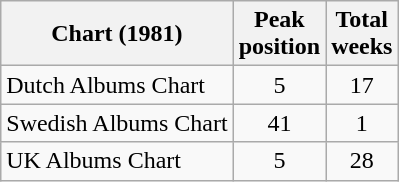<table class="wikitable sortable">
<tr>
<th>Chart (1981)</th>
<th>Peak<br>position</th>
<th>Total<br>weeks</th>
</tr>
<tr>
<td align="left">Dutch Albums Chart</td>
<td style="text-align:center;">5</td>
<td style="text-align:center;">17</td>
</tr>
<tr>
<td align="left">Swedish Albums Chart</td>
<td style="text-align:center;">41</td>
<td style="text-align:center;">1</td>
</tr>
<tr>
<td align="left">UK Albums Chart</td>
<td style="text-align:center;">5</td>
<td style="text-align:center;">28</td>
</tr>
</table>
